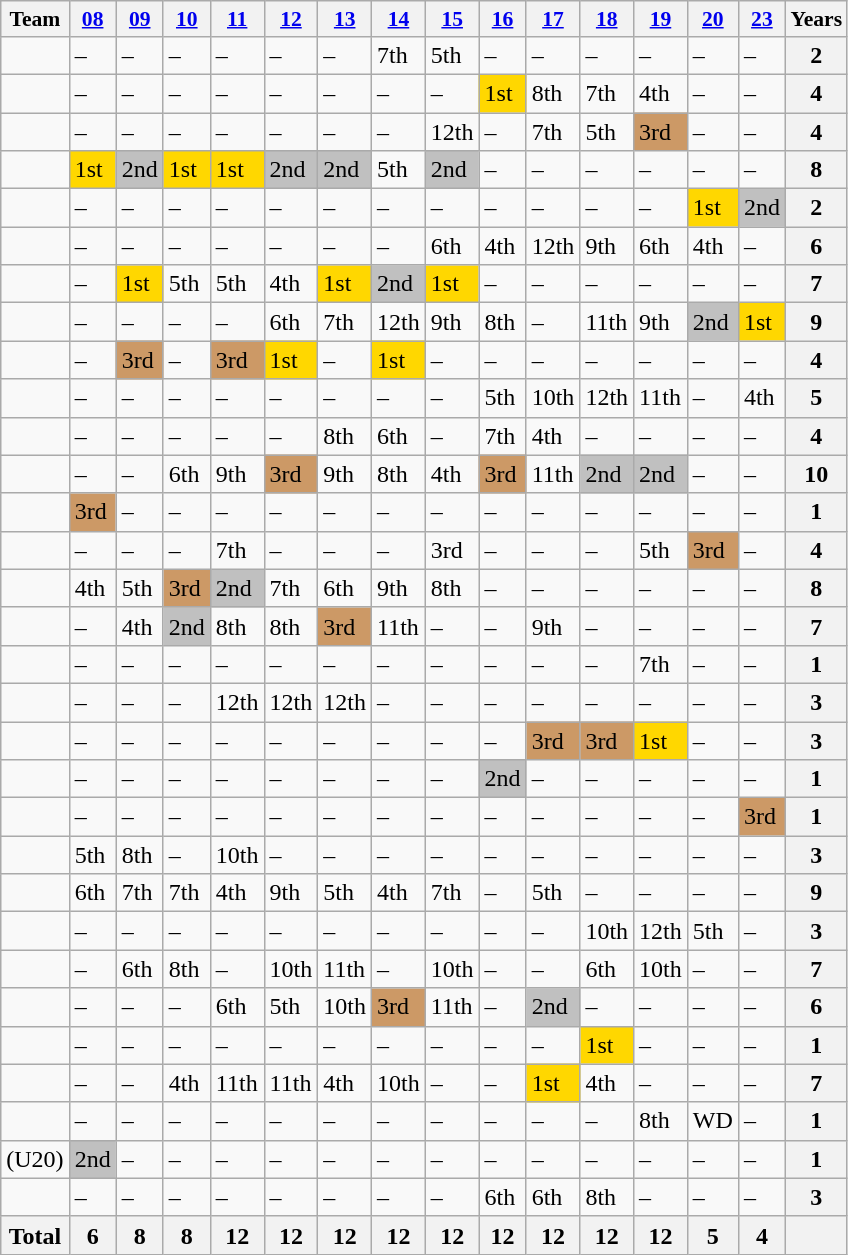<table class="wikitable sortable">
<tr style="font-size:90%;">
<th>Team</th>
<th><a href='#'>08</a></th>
<th><a href='#'>09</a></th>
<th><a href='#'>10</a></th>
<th><a href='#'>11</a></th>
<th><a href='#'>12</a></th>
<th><a href='#'>13</a></th>
<th><a href='#'>14</a></th>
<th><a href='#'>15</a></th>
<th><a href='#'>16</a></th>
<th><a href='#'>17</a></th>
<th><a href='#'>18</a></th>
<th><a href='#'>19</a></th>
<th><a href='#'>20</a></th>
<th><a href='#'>23</a></th>
<th>Years</th>
</tr>
<tr>
<td></td>
<td>–</td>
<td>–</td>
<td>–</td>
<td>–</td>
<td>–</td>
<td>–</td>
<td>7th</td>
<td>5th</td>
<td>–</td>
<td>–</td>
<td>–</td>
<td>–</td>
<td>–</td>
<td>–</td>
<th>2</th>
</tr>
<tr>
<td></td>
<td>–</td>
<td>–</td>
<td>–</td>
<td>–</td>
<td>–</td>
<td>–</td>
<td>–</td>
<td>–</td>
<td bgcolor=gold>1st</td>
<td>8th</td>
<td>7th</td>
<td>4th</td>
<td>–</td>
<td>–</td>
<th>4</th>
</tr>
<tr>
<td></td>
<td>–</td>
<td>–</td>
<td>–</td>
<td>–</td>
<td>–</td>
<td>–</td>
<td>–</td>
<td>12th</td>
<td>–</td>
<td>7th</td>
<td>5th</td>
<td bgcolor=#cc9966>3rd</td>
<td>–</td>
<td>–</td>
<th>4</th>
</tr>
<tr>
<td></td>
<td bgcolor=gold>1st</td>
<td bgcolor=silver>2nd</td>
<td bgcolor=gold>1st</td>
<td bgcolor=gold>1st</td>
<td bgcolor=silver>2nd</td>
<td bgcolor=silver>2nd</td>
<td>5th</td>
<td bgcolor=silver>2nd</td>
<td>–</td>
<td>–</td>
<td>–</td>
<td>–</td>
<td>–</td>
<td>–</td>
<th>8</th>
</tr>
<tr>
<td></td>
<td>–</td>
<td>–</td>
<td>–</td>
<td>–</td>
<td>–</td>
<td>–</td>
<td>–</td>
<td>–</td>
<td>–</td>
<td>–</td>
<td>–</td>
<td>–</td>
<td bgcolor=gold>1st</td>
<td bgcolor=silver>2nd</td>
<th>2</th>
</tr>
<tr>
<td></td>
<td>–</td>
<td>–</td>
<td>–</td>
<td>–</td>
<td>–</td>
<td>–</td>
<td>–</td>
<td>6th</td>
<td>4th</td>
<td>12th</td>
<td>9th</td>
<td>6th</td>
<td>4th</td>
<td>–</td>
<th>6</th>
</tr>
<tr>
<td></td>
<td>–</td>
<td bgcolor=gold>1st</td>
<td>5th</td>
<td>5th</td>
<td>4th</td>
<td bgcolor=gold>1st</td>
<td bgcolor=silver>2nd</td>
<td bgcolor=gold>1st</td>
<td>–</td>
<td>–</td>
<td>–</td>
<td>–</td>
<td>–</td>
<td>–</td>
<th>7</th>
</tr>
<tr>
<td></td>
<td>–</td>
<td>–</td>
<td>–</td>
<td>–</td>
<td>6th</td>
<td>7th</td>
<td>12th</td>
<td>9th</td>
<td>8th</td>
<td>–</td>
<td>11th</td>
<td>9th</td>
<td bgcolor=silver>2nd</td>
<td bgcolor=gold>1st</td>
<th>9</th>
</tr>
<tr>
<td></td>
<td>–</td>
<td bgcolor=#cc9966>3rd</td>
<td>–</td>
<td bgcolor=#cc9966>3rd</td>
<td bgcolor=gold>1st</td>
<td>–</td>
<td bgcolor=gold>1st</td>
<td>–</td>
<td>–</td>
<td>–</td>
<td>–</td>
<td>–</td>
<td>–</td>
<td>–</td>
<th>4</th>
</tr>
<tr>
<td></td>
<td>–</td>
<td>–</td>
<td>–</td>
<td>–</td>
<td>–</td>
<td>–</td>
<td>–</td>
<td>–</td>
<td>5th</td>
<td>10th</td>
<td>12th</td>
<td>11th</td>
<td>–</td>
<td>4th</td>
<th>5</th>
</tr>
<tr>
<td></td>
<td>–</td>
<td>–</td>
<td>–</td>
<td>–</td>
<td>–</td>
<td>8th</td>
<td>6th</td>
<td>–</td>
<td>7th</td>
<td>4th</td>
<td>–</td>
<td>–</td>
<td>–</td>
<td>–</td>
<th>4</th>
</tr>
<tr>
<td></td>
<td>–</td>
<td>–</td>
<td>6th</td>
<td>9th</td>
<td bgcolor=#cc9966>3rd</td>
<td>9th</td>
<td>8th</td>
<td>4th</td>
<td bgcolor=#cc9966>3rd</td>
<td>11th</td>
<td bgcolor=silver>2nd</td>
<td bgcolor=silver>2nd</td>
<td>–</td>
<td>–</td>
<th>10</th>
</tr>
<tr>
<td></td>
<td bgcolor=#cc9966>3rd</td>
<td>–</td>
<td>–</td>
<td>–</td>
<td>–</td>
<td>–</td>
<td>–</td>
<td>–</td>
<td>–</td>
<td>–</td>
<td>–</td>
<td>–</td>
<td>–</td>
<td>–</td>
<th>1</th>
</tr>
<tr>
<td></td>
<td>–</td>
<td>–</td>
<td>–</td>
<td>7th</td>
<td>–</td>
<td>–</td>
<td>–</td>
<td>3rd</td>
<td>–</td>
<td>–</td>
<td>–</td>
<td>5th</td>
<td bgcolor=#cc9966>3rd</td>
<td>–</td>
<th>4</th>
</tr>
<tr>
<td></td>
<td>4th</td>
<td>5th</td>
<td bgcolor=#cc9966>3rd</td>
<td bgcolor=silver>2nd</td>
<td>7th</td>
<td>6th</td>
<td>9th</td>
<td>8th</td>
<td>–</td>
<td>–</td>
<td>–</td>
<td>–</td>
<td>–</td>
<td>–</td>
<th>8</th>
</tr>
<tr>
<td></td>
<td>–</td>
<td>4th</td>
<td bgcolor=silver>2nd</td>
<td>8th</td>
<td>8th</td>
<td bgcolor=#cc9966>3rd</td>
<td>11th</td>
<td>–</td>
<td>–</td>
<td>9th</td>
<td>–</td>
<td>–</td>
<td>–</td>
<td>–</td>
<th>7</th>
</tr>
<tr>
<td></td>
<td>–</td>
<td>–</td>
<td>–</td>
<td>–</td>
<td>–</td>
<td>–</td>
<td>–</td>
<td>–</td>
<td>–</td>
<td>–</td>
<td>–</td>
<td>7th</td>
<td>–</td>
<td>–</td>
<th>1</th>
</tr>
<tr>
<td></td>
<td>–</td>
<td>–</td>
<td>–</td>
<td>12th</td>
<td>12th</td>
<td>12th</td>
<td>–</td>
<td>–</td>
<td>–</td>
<td>–</td>
<td>–</td>
<td>–</td>
<td>–</td>
<td>–</td>
<th>3</th>
</tr>
<tr>
<td></td>
<td>–</td>
<td>–</td>
<td>–</td>
<td>–</td>
<td>–</td>
<td>–</td>
<td>–</td>
<td>–</td>
<td>–</td>
<td bgcolor=#cc9966>3rd</td>
<td bgcolor=#cc9966>3rd</td>
<td bgcolor=gold>1st</td>
<td>–</td>
<td>–</td>
<th>3</th>
</tr>
<tr>
<td></td>
<td>–</td>
<td>–</td>
<td>–</td>
<td>–</td>
<td>–</td>
<td>–</td>
<td>–</td>
<td>–</td>
<td bgcolor=silver>2nd</td>
<td>–</td>
<td>–</td>
<td>–</td>
<td>–</td>
<td>–</td>
<th>1</th>
</tr>
<tr>
<td></td>
<td>–</td>
<td>–</td>
<td>–</td>
<td>–</td>
<td>–</td>
<td>–</td>
<td>–</td>
<td>–</td>
<td>–</td>
<td>–</td>
<td>–</td>
<td>–</td>
<td>–</td>
<td bgcolor=#cc9966>3rd</td>
<th>1</th>
</tr>
<tr>
<td></td>
<td>5th</td>
<td>8th</td>
<td>–</td>
<td>10th</td>
<td>–</td>
<td>–</td>
<td>–</td>
<td>–</td>
<td>–</td>
<td>–</td>
<td>–</td>
<td>–</td>
<td>–</td>
<td>–</td>
<th>3</th>
</tr>
<tr>
<td></td>
<td>6th</td>
<td>7th</td>
<td>7th</td>
<td>4th</td>
<td>9th</td>
<td>5th</td>
<td>4th</td>
<td>7th</td>
<td>–</td>
<td>5th</td>
<td>–</td>
<td>–</td>
<td>–</td>
<td>–</td>
<th>9</th>
</tr>
<tr>
<td></td>
<td>–</td>
<td>–</td>
<td>–</td>
<td>–</td>
<td>–</td>
<td>–</td>
<td>–</td>
<td>–</td>
<td>–</td>
<td>–</td>
<td>10th</td>
<td>12th</td>
<td>5th</td>
<td>–</td>
<th>3</th>
</tr>
<tr>
<td></td>
<td>–</td>
<td>6th</td>
<td>8th</td>
<td>–</td>
<td>10th</td>
<td>11th</td>
<td>–</td>
<td>10th</td>
<td>–</td>
<td>–</td>
<td>6th</td>
<td>10th</td>
<td>–</td>
<td>–</td>
<th>7</th>
</tr>
<tr>
<td></td>
<td>–</td>
<td>–</td>
<td>–</td>
<td>6th</td>
<td>5th</td>
<td>10th</td>
<td bgcolor=#cc9966>3rd</td>
<td>11th</td>
<td>–</td>
<td bgcolor=silver>2nd</td>
<td>–</td>
<td>–</td>
<td>–</td>
<td>–</td>
<th>6</th>
</tr>
<tr>
<td></td>
<td>–</td>
<td>–</td>
<td>–</td>
<td>–</td>
<td>–</td>
<td>–</td>
<td>–</td>
<td>–</td>
<td>–</td>
<td>–</td>
<td bgcolor=gold>1st</td>
<td>–</td>
<td>–</td>
<td>–</td>
<th>1</th>
</tr>
<tr>
<td></td>
<td>–</td>
<td>–</td>
<td>4th</td>
<td>11th</td>
<td>11th</td>
<td>4th</td>
<td>10th</td>
<td>–</td>
<td>–</td>
<td bgcolor=gold>1st</td>
<td>4th</td>
<td>–</td>
<td>–</td>
<td>–</td>
<th>7</th>
</tr>
<tr>
<td></td>
<td>–</td>
<td>–</td>
<td>–</td>
<td>–</td>
<td>–</td>
<td>–</td>
<td>–</td>
<td>–</td>
<td>–</td>
<td>–</td>
<td>–</td>
<td>8th</td>
<td>WD</td>
<td>–</td>
<th>1</th>
</tr>
<tr>
<td> (U20)</td>
<td bgcolor=silver>2nd</td>
<td>–</td>
<td>–</td>
<td>–</td>
<td>–</td>
<td>–</td>
<td>–</td>
<td>–</td>
<td>–</td>
<td>–</td>
<td>–</td>
<td>–</td>
<td>–</td>
<td>–</td>
<th>1</th>
</tr>
<tr>
<td></td>
<td>–</td>
<td>–</td>
<td>–</td>
<td>–</td>
<td>–</td>
<td>–</td>
<td>–</td>
<td>–</td>
<td>6th</td>
<td>6th</td>
<td>8th</td>
<td>–</td>
<td>–</td>
<td>–</td>
<th>3</th>
</tr>
<tr>
<th align=center>Total</th>
<th>6</th>
<th>8</th>
<th>8</th>
<th>12</th>
<th>12</th>
<th>12</th>
<th>12</th>
<th>12</th>
<th>12</th>
<th>12</th>
<th>12</th>
<th>12</th>
<th>5</th>
<th>4</th>
<th></th>
</tr>
</table>
